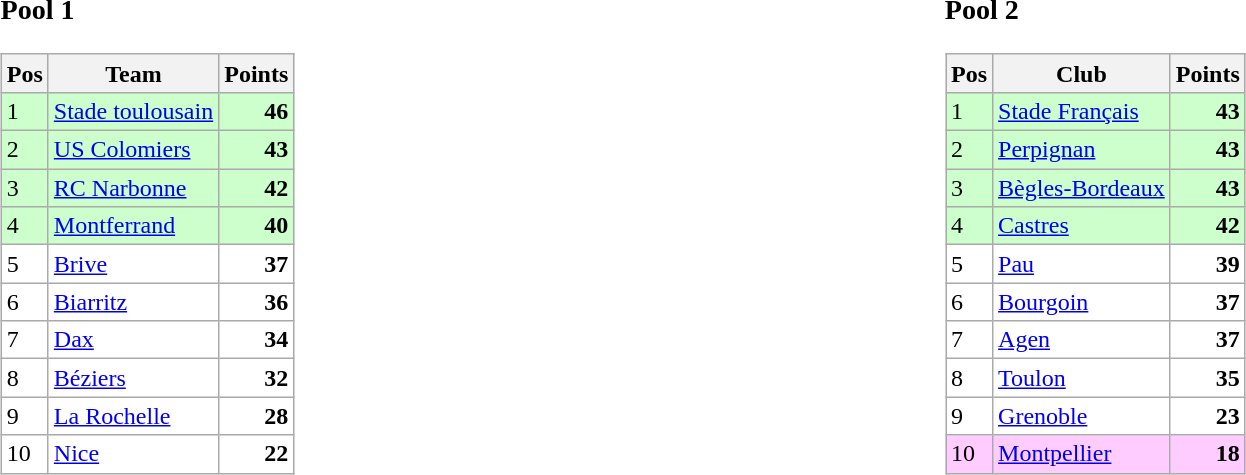<table width="100%" align="center" border="0" cellpadding="4" cellspacing="5">
<tr valign="top" align="left">
<td width="50%"><br><h3>Pool 1</h3><table class="wikitable">
<tr>
<th>Pos</th>
<th>Team</th>
<th>Points</th>
</tr>
<tr bgcolor=#ccffcc>
<td>1</td>
<td align=left><a href='#'>Stade toulousain</a></td>
<td align=right><strong>46</strong></td>
</tr>
<tr bgcolor=#ccffcc>
<td>2</td>
<td align=left><a href='#'>US Colomiers</a></td>
<td align=right><strong>43</strong></td>
</tr>
<tr bgcolor=#ccffcc>
<td>3</td>
<td align=left><a href='#'>RC Narbonne</a></td>
<td align=right><strong>42</strong></td>
</tr>
<tr bgcolor=#ccffcc>
<td>4</td>
<td align=left><a href='#'>Montferrand</a></td>
<td align=right><strong>40</strong></td>
</tr>
<tr bgcolor=#ffffff>
<td>5</td>
<td align=left><a href='#'>Brive</a></td>
<td align=right><strong>37</strong></td>
</tr>
<tr bgcolor=#ffffff>
<td>6</td>
<td align=left><a href='#'>Biarritz</a></td>
<td align=right><strong>36</strong></td>
</tr>
<tr bgcolor=#ffffff>
<td>7</td>
<td align=left><a href='#'>Dax</a></td>
<td align=right><strong>34</strong></td>
</tr>
<tr bgcolor=#ffffff>
<td>8</td>
<td align=left><a href='#'>Béziers</a></td>
<td align=right><strong>32</strong></td>
</tr>
<tr bgcolor=#ffffff>
<td>9</td>
<td align=left><a href='#'>La Rochelle</a></td>
<td align=right><strong>28</strong></td>
</tr>
<tr bgcolor=#ffffff>
<td>10</td>
<td align=left><a href='#'>Nice</a></td>
<td align=right><strong>22</strong></td>
</tr>
</table>
</td>
<td width="50%"><br><h3>Pool 2</h3><table class="wikitable">
<tr>
<th>Pos</th>
<th>Club</th>
<th>Points</th>
</tr>
<tr bgcolor=#ccffcc>
<td>1</td>
<td align=left><a href='#'>Stade Français</a></td>
<td align=right><strong>43</strong></td>
</tr>
<tr bgcolor=#ccffcc>
<td>2</td>
<td align=left><a href='#'>Perpignan</a></td>
<td align=right><strong>43</strong></td>
</tr>
<tr bgcolor=#ccffcc>
<td>3</td>
<td align=left><a href='#'>Bègles-Bordeaux</a></td>
<td align=right><strong>43</strong></td>
</tr>
<tr bgcolor=#ccffcc>
<td>4</td>
<td align=left><a href='#'>Castres</a></td>
<td align=right><strong>42</strong></td>
</tr>
<tr bgcolor=#ffffff>
<td>5</td>
<td align=left><a href='#'>Pau</a></td>
<td align=right><strong>39</strong></td>
</tr>
<tr bgcolor=#ffffff>
<td>6</td>
<td align=left><a href='#'>Bourgoin</a></td>
<td align=right><strong>37</strong></td>
</tr>
<tr bgcolor=#ffffff>
<td>7</td>
<td align=left><a href='#'>Agen</a></td>
<td align=right><strong>37</strong></td>
</tr>
<tr bgcolor=#ffffff>
<td>8</td>
<td align=left><a href='#'>Toulon</a></td>
<td align=right><strong>35</strong></td>
</tr>
<tr bgcolor=#ffffff>
<td>9</td>
<td align=left><a href='#'>Grenoble</a></td>
<td align=right><strong>23</strong></td>
</tr>
<tr bgcolor=#ffccff>
<td>10</td>
<td align=left><a href='#'>Montpellier</a></td>
<td align=right><strong>18</strong></td>
</tr>
</table>
</td>
</tr>
</table>
